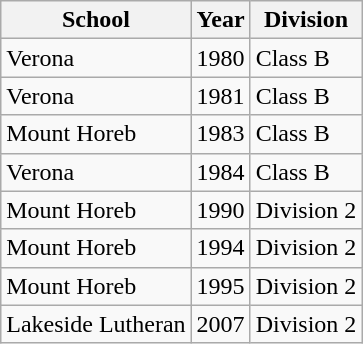<table class="wikitable">
<tr>
<th>School</th>
<th>Year</th>
<th>Division</th>
</tr>
<tr>
<td>Verona</td>
<td>1980</td>
<td>Class B</td>
</tr>
<tr>
<td>Verona</td>
<td>1981</td>
<td>Class B</td>
</tr>
<tr>
<td>Mount Horeb</td>
<td>1983</td>
<td>Class B</td>
</tr>
<tr>
<td>Verona</td>
<td>1984</td>
<td>Class B</td>
</tr>
<tr>
<td>Mount Horeb</td>
<td>1990</td>
<td>Division 2</td>
</tr>
<tr>
<td>Mount Horeb</td>
<td>1994</td>
<td>Division 2</td>
</tr>
<tr>
<td>Mount Horeb</td>
<td>1995</td>
<td>Division 2</td>
</tr>
<tr>
<td>Lakeside Lutheran</td>
<td>2007</td>
<td>Division 2</td>
</tr>
</table>
